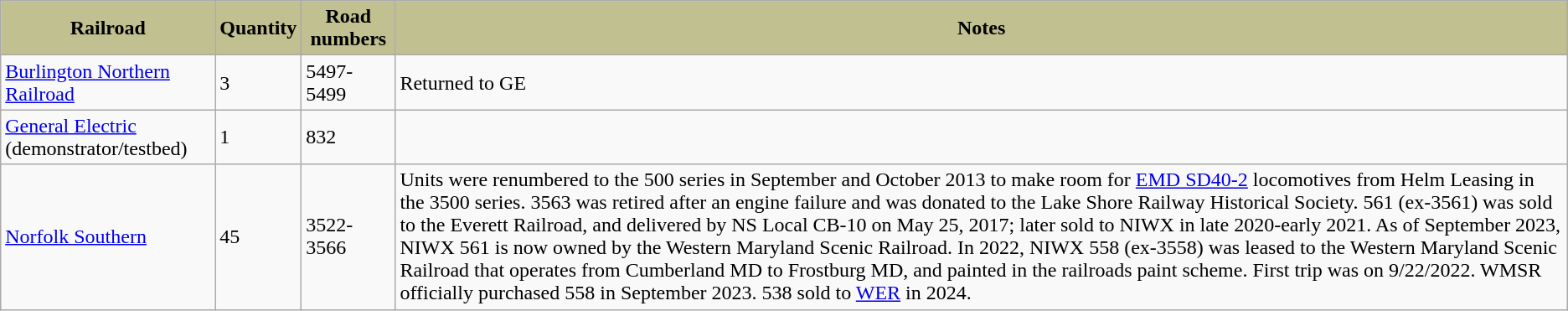<table class="wikitable">
<tr>
<th style="background:#c0c090;">Railroad</th>
<th style="background:#c0c090;">Quantity</th>
<th style="background:#c0c090;">Road numbers</th>
<th style="background:#c0c090;">Notes</th>
</tr>
<tr>
<td><a href='#'>Burlington Northern Railroad</a></td>
<td>3</td>
<td>5497-5499</td>
<td>Returned to GE</td>
</tr>
<tr>
<td><a href='#'>General Electric</a> (demonstrator/testbed)</td>
<td>1</td>
<td>832</td>
<td></td>
</tr>
<tr>
<td><a href='#'>Norfolk Southern</a></td>
<td>45</td>
<td>3522-3566</td>
<td>Units were renumbered to the 500 series in September and October 2013 to make room for <a href='#'>EMD SD40-2</a> locomotives from Helm Leasing in the 3500 series. 3563 was retired after an engine failure and was donated to the Lake Shore Railway Historical Society. 561 (ex-3561) was sold to the Everett Railroad, and delivered by NS Local CB-10 on May 25, 2017; later sold to NIWX in late 2020-early 2021. As of September 2023, NIWX 561 is now owned by the Western Maryland Scenic Railroad. In 2022, NIWX 558 (ex-3558) was leased to the Western Maryland Scenic Railroad that operates from Cumberland MD to Frostburg MD, and painted in the railroads paint scheme. First trip was on 9/22/2022. WMSR officially purchased 558 in September 2023. 538 sold to <a href='#'>WER</a> in 2024.</td>
</tr>
</table>
